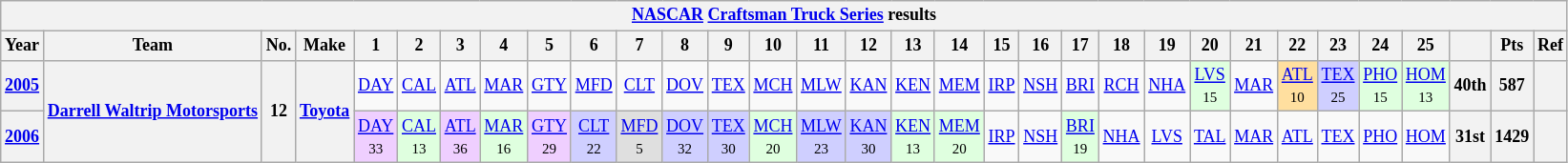<table class="wikitable" style="text-align:center; font-size:75%">
<tr>
<th colspan=45><a href='#'>NASCAR</a> <a href='#'>Craftsman Truck Series</a> results</th>
</tr>
<tr>
<th>Year</th>
<th>Team</th>
<th>No.</th>
<th>Make</th>
<th>1</th>
<th>2</th>
<th>3</th>
<th>4</th>
<th>5</th>
<th>6</th>
<th>7</th>
<th>8</th>
<th>9</th>
<th>10</th>
<th>11</th>
<th>12</th>
<th>13</th>
<th>14</th>
<th>15</th>
<th>16</th>
<th>17</th>
<th>18</th>
<th>19</th>
<th>20</th>
<th>21</th>
<th>22</th>
<th>23</th>
<th>24</th>
<th>25</th>
<th></th>
<th>Pts</th>
<th>Ref</th>
</tr>
<tr>
<th><a href='#'>2005</a></th>
<th rowspan=2><a href='#'>Darrell Waltrip Motorsports</a></th>
<th rowspan=2>12</th>
<th rowspan=2><a href='#'>Toyota</a></th>
<td><a href='#'>DAY</a></td>
<td><a href='#'>CAL</a></td>
<td><a href='#'>ATL</a></td>
<td><a href='#'>MAR</a></td>
<td><a href='#'>GTY</a></td>
<td><a href='#'>MFD</a></td>
<td><a href='#'>CLT</a></td>
<td><a href='#'>DOV</a></td>
<td><a href='#'>TEX</a></td>
<td><a href='#'>MCH</a></td>
<td><a href='#'>MLW</a></td>
<td><a href='#'>KAN</a></td>
<td><a href='#'>KEN</a></td>
<td><a href='#'>MEM</a></td>
<td><a href='#'>IRP</a></td>
<td><a href='#'>NSH</a></td>
<td><a href='#'>BRI</a></td>
<td><a href='#'>RCH</a></td>
<td><a href='#'>NHA</a></td>
<td style="background:#DFFFDF;"><a href='#'>LVS</a><br><small>15</small></td>
<td><a href='#'>MAR</a></td>
<td style="background:#FFDF9F;"><a href='#'>ATL</a><br><small>10</small></td>
<td style="background:#CFCFFF;"><a href='#'>TEX</a><br><small>25</small></td>
<td style="background:#DFFFDF;"><a href='#'>PHO</a><br><small>15</small></td>
<td style="background:#DFFFDF;"><a href='#'>HOM</a><br><small>13</small></td>
<th>40th</th>
<th>587</th>
<th></th>
</tr>
<tr>
<th><a href='#'>2006</a></th>
<td style="background:#EFCFFF;"><a href='#'>DAY</a><br><small>33</small></td>
<td style="background:#DFFFDF;"><a href='#'>CAL</a><br><small>13</small></td>
<td style="background:#EFCFFF;"><a href='#'>ATL</a><br><small>36</small></td>
<td style="background:#DFFFDF;"><a href='#'>MAR</a><br><small>16</small></td>
<td style="background:#EFCFFF;"><a href='#'>GTY</a><br><small>29</small></td>
<td style="background:#CFCFFF;"><a href='#'>CLT</a><br><small>22</small></td>
<td style="background:#DFDFDF;"><a href='#'>MFD</a><br><small>5</small></td>
<td style="background:#CFCFFF;"><a href='#'>DOV</a><br><small>32</small></td>
<td style="background:#CFCFFF;"><a href='#'>TEX</a><br><small>30</small></td>
<td style="background:#DFFFDF;"><a href='#'>MCH</a><br><small>20</small></td>
<td style="background:#CFCFFF;"><a href='#'>MLW</a><br><small>23</small></td>
<td style="background:#CFCFFF;"><a href='#'>KAN</a><br><small>30</small></td>
<td style="background:#DFFFDF;"><a href='#'>KEN</a><br><small>13</small></td>
<td style="background:#DFFFDF;"><a href='#'>MEM</a><br><small>20</small></td>
<td><a href='#'>IRP</a></td>
<td><a href='#'>NSH</a></td>
<td style="background:#DFFFDF;"><a href='#'>BRI</a><br><small>19</small></td>
<td><a href='#'>NHA</a></td>
<td><a href='#'>LVS</a></td>
<td><a href='#'>TAL</a></td>
<td><a href='#'>MAR</a></td>
<td><a href='#'>ATL</a></td>
<td><a href='#'>TEX</a></td>
<td><a href='#'>PHO</a></td>
<td><a href='#'>HOM</a></td>
<th>31st</th>
<th>1429</th>
<th></th>
</tr>
</table>
